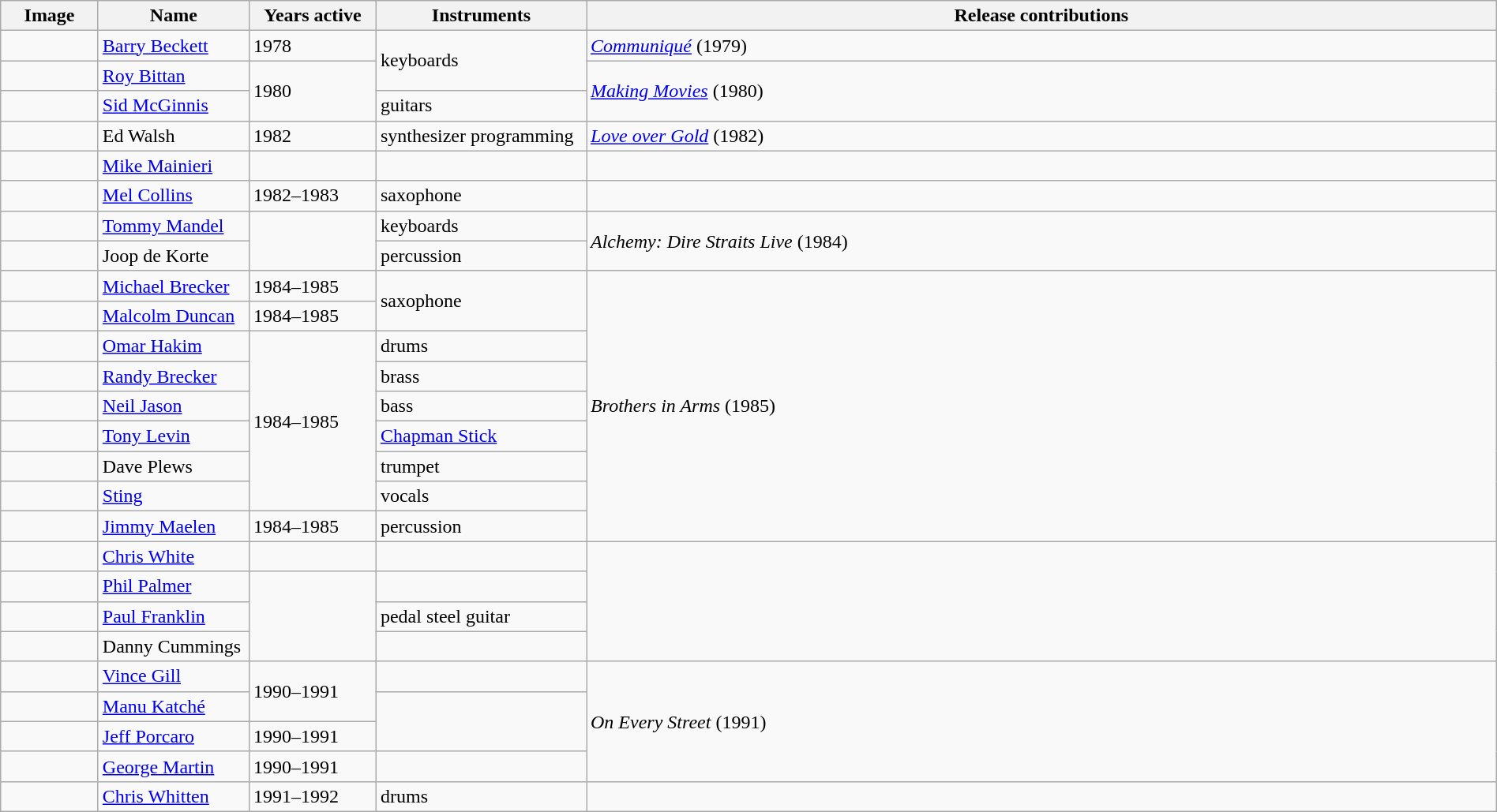<table class="wikitable" border="1" width=100%>
<tr>
<th width="75">Image</th>
<th width="120">Name</th>
<th width="100">Years active</th>
<th width="170">Instruments</th>
<th>Release contributions</th>
</tr>
<tr>
<td></td>
<td><a href='#'>Barry Beckett</a></td>
<td>1978 </td>
<td rowspan="2">keyboards</td>
<td><em><a href='#'>Communiqué</a></em> (1979)</td>
</tr>
<tr>
<td></td>
<td><a href='#'>Roy Bittan</a></td>
<td rowspan="2">1980 </td>
<td rowspan="2"><em><a href='#'>Making Movies</a></em> (1980)</td>
</tr>
<tr>
<td></td>
<td><a href='#'>Sid McGinnis</a></td>
<td>guitars</td>
</tr>
<tr>
<td></td>
<td>Ed Walsh</td>
<td>1982 </td>
<td>synthesizer programming</td>
<td><em><a href='#'>Love over Gold</a></em> (1982)</td>
</tr>
<tr>
<td></td>
<td><a href='#'>Mike Mainieri</a></td>
<td></td>
<td></td>
<td></td>
</tr>
<tr>
<td></td>
<td><a href='#'>Mel Collins</a></td>
<td>1982–1983 </td>
<td>saxophone</td>
<td></td>
</tr>
<tr>
<td></td>
<td><a href='#'>Tommy Mandel</a></td>
<td rowspan="2"> </td>
<td>keyboards</td>
<td rowspan="2"><em>Alchemy: Dire Straits Live</em> (1984)</td>
</tr>
<tr>
<td></td>
<td>Joop de Korte</td>
<td>percussion</td>
</tr>
<tr>
<td></td>
<td><a href='#'>Michael Brecker</a></td>
<td>1984–1985 </td>
<td rowspan="2">saxophone</td>
<td rowspan="9"><em>Brothers in Arms</em> (1985)</td>
</tr>
<tr>
<td></td>
<td><a href='#'>Malcolm Duncan</a></td>
<td>1984–1985 </td>
</tr>
<tr>
<td></td>
<td><a href='#'>Omar Hakim</a></td>
<td rowspan="6">1984–1985 </td>
<td>drums</td>
</tr>
<tr>
<td></td>
<td><a href='#'>Randy Brecker</a></td>
<td>brass</td>
</tr>
<tr>
<td></td>
<td><a href='#'>Neil Jason</a></td>
<td>bass</td>
</tr>
<tr>
<td></td>
<td><a href='#'>Tony Levin</a></td>
<td><a href='#'>Chapman Stick</a></td>
</tr>
<tr>
<td></td>
<td>Dave Plews</td>
<td>trumpet</td>
</tr>
<tr>
<td></td>
<td><a href='#'>Sting</a></td>
<td>vocals</td>
</tr>
<tr>
<td></td>
<td><a href='#'>Jimmy Maelen</a></td>
<td>1984–1985 </td>
<td>percussion</td>
</tr>
<tr>
<td></td>
<td><a href='#'>Chris White</a></td>
<td></td>
<td></td>
<td rowspan="4"></td>
</tr>
<tr>
<td></td>
<td><a href='#'>Phil Palmer</a></td>
<td rowspan="3"></td>
<td></td>
</tr>
<tr>
<td></td>
<td><a href='#'>Paul Franklin</a></td>
<td>pedal steel guitar</td>
</tr>
<tr>
<td></td>
<td>Danny Cummings</td>
<td></td>
</tr>
<tr>
<td></td>
<td><a href='#'>Vince Gill</a></td>
<td rowspan="2">1990–1991 </td>
<td></td>
<td rowspan="4"><em>On Every Street</em> (1991)</td>
</tr>
<tr>
<td></td>
<td><a href='#'>Manu Katché</a></td>
<td rowspan="2"></td>
</tr>
<tr>
<td></td>
<td><a href='#'>Jeff Porcaro</a></td>
<td>1990–1991 </td>
</tr>
<tr>
<td></td>
<td><a href='#'>George Martin</a></td>
<td>1990–1991 </td>
<td></td>
</tr>
<tr>
<td></td>
<td><a href='#'>Chris Whitten</a></td>
<td>1991–1992 </td>
<td>drums</td>
<td></td>
</tr>
</table>
